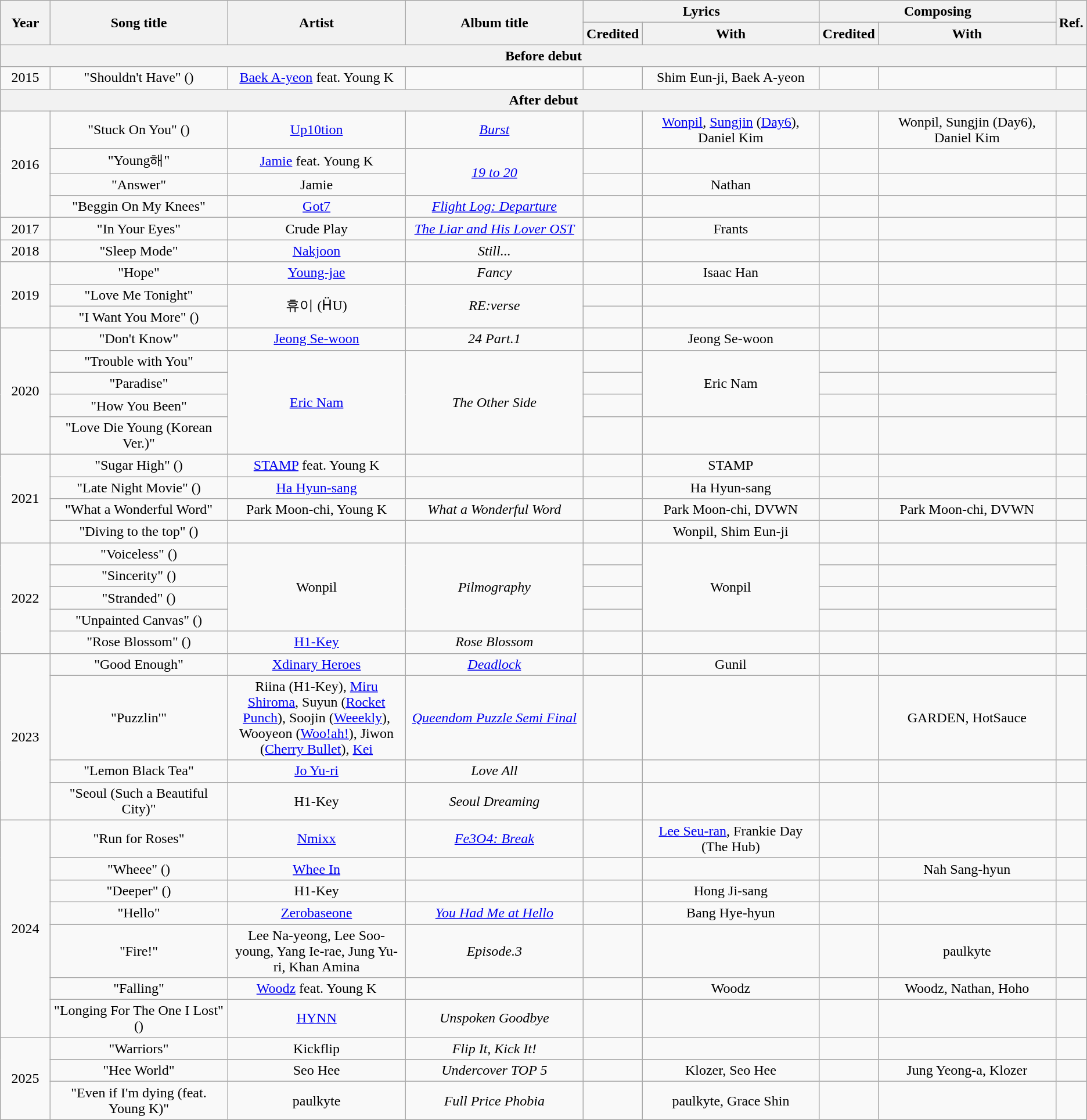<table class="wikitable plainrowheaders" style="text-align:center">
<tr>
<th rowspan="2" width="50px">Year</th>
<th rowspan="2" width="200px">Song title</th>
<th rowspan="2" width="200px">Artist</th>
<th rowspan="2" width="200px">Album title</th>
<th colspan="2">Lyrics</th>
<th colspan="2">Composing</th>
<th rowspan="2">Ref.</th>
</tr>
<tr>
<th width="50px">Credited</th>
<th width="200px">With</th>
<th width="50px">Credited</th>
<th width="200px">With</th>
</tr>
<tr>
<th colspan="9" scope="col" style="text-align:center">Before debut</th>
</tr>
<tr>
<td>2015</td>
<td>"Shouldn't Have" ()</td>
<td><a href='#'>Baek A-yeon</a> feat. Young K</td>
<td></td>
<td></td>
<td>Shim Eun-ji, Baek A-yeon</td>
<td></td>
<td></td>
<td></td>
</tr>
<tr>
<th colspan="9" scope="col" style="text-align:center">After debut</th>
</tr>
<tr>
<td rowspan="4">2016</td>
<td>"Stuck On You" ()</td>
<td><a href='#'>Up10tion</a></td>
<td><em><a href='#'>Burst</a></em></td>
<td></td>
<td><a href='#'>Wonpil</a>, <a href='#'>Sungjin</a> (<a href='#'>Day6</a>), Daniel Kim</td>
<td></td>
<td>Wonpil, Sungjin (Day6), Daniel Kim</td>
<td></td>
</tr>
<tr>
<td>"Young해"</td>
<td><a href='#'>Jamie</a> feat. Young K</td>
<td rowspan="2"><em><a href='#'>19 to 20</a></em></td>
<td></td>
<td></td>
<td></td>
<td></td>
<td></td>
</tr>
<tr>
<td>"Answer"</td>
<td>Jamie</td>
<td></td>
<td>Nathan</td>
<td></td>
<td></td>
<td></td>
</tr>
<tr>
<td>"Beggin On My Knees"</td>
<td><a href='#'>Got7</a></td>
<td><em><a href='#'>Flight Log: Departure</a></em></td>
<td></td>
<td></td>
<td></td>
<td></td>
<td></td>
</tr>
<tr>
<td>2017</td>
<td>"In Your Eyes"</td>
<td>Crude Play</td>
<td><em><a href='#'>The Liar and His Lover OST</a></em></td>
<td></td>
<td>Frants</td>
<td></td>
<td></td>
<td></td>
</tr>
<tr>
<td>2018</td>
<td>"Sleep Mode"</td>
<td><a href='#'>Nakjoon</a></td>
<td><em>Still...</em></td>
<td></td>
<td></td>
<td></td>
<td></td>
<td></td>
</tr>
<tr>
<td rowspan="3">2019</td>
<td>"Hope"</td>
<td><a href='#'>Young-jae</a></td>
<td><em>Fancy</em></td>
<td></td>
<td>Isaac Han</td>
<td></td>
<td></td>
<td></td>
</tr>
<tr>
<td>"Love Me Tonight"</td>
<td rowspan="2">휴이 (ḦU)</td>
<td rowspan="2"><em>RE:verse</em></td>
<td></td>
<td></td>
<td></td>
<td></td>
<td></td>
</tr>
<tr>
<td>"I Want You More" ()</td>
<td></td>
<td></td>
<td></td>
<td></td>
<td></td>
</tr>
<tr>
<td rowspan="5">2020</td>
<td>"Don't Know"</td>
<td><a href='#'>Jeong Se-woon</a></td>
<td><em>24 Part.1</em></td>
<td></td>
<td>Jeong Se-woon</td>
<td></td>
<td></td>
<td></td>
</tr>
<tr>
<td>"Trouble with You"</td>
<td rowspan="4"><a href='#'>Eric Nam</a></td>
<td rowspan="4"><em>The Other Side</em></td>
<td></td>
<td rowspan="3">Eric Nam</td>
<td></td>
<td></td>
<td rowspan="3"></td>
</tr>
<tr>
<td>"Paradise"</td>
<td></td>
<td></td>
<td></td>
</tr>
<tr>
<td>"How You Been"</td>
<td></td>
<td></td>
<td></td>
</tr>
<tr>
<td>"Love Die Young (Korean Ver.)"</td>
<td></td>
<td></td>
<td></td>
<td></td>
<td></td>
</tr>
<tr>
<td rowspan="4">2021</td>
<td>"Sugar High" ()</td>
<td><a href='#'>STAMP</a> feat. Young K</td>
<td></td>
<td></td>
<td>STAMP</td>
<td></td>
<td></td>
<td></td>
</tr>
<tr>
<td>"Late Night Movie" ()</td>
<td><a href='#'>Ha Hyun-sang</a></td>
<td></td>
<td></td>
<td>Ha Hyun-sang</td>
<td></td>
<td></td>
<td></td>
</tr>
<tr>
<td>"What a Wonderful Word"</td>
<td>Park Moon-chi, Young K</td>
<td><em>What a Wonderful Word</em></td>
<td></td>
<td>Park Moon-chi, DVWN</td>
<td></td>
<td>Park Moon-chi, DVWN</td>
<td></td>
</tr>
<tr>
<td>"Diving to the top" ()</td>
<td></td>
<td></td>
<td></td>
<td>Wonpil, Shim Eun-ji</td>
<td></td>
<td></td>
<td></td>
</tr>
<tr>
<td rowspan="5">2022</td>
<td>"Voiceless" ()</td>
<td rowspan="4">Wonpil</td>
<td rowspan="4"><em>Pilmography</em></td>
<td></td>
<td rowspan="4">Wonpil</td>
<td></td>
<td></td>
<td rowspan="4"></td>
</tr>
<tr>
<td>"Sincerity" ()</td>
<td></td>
<td></td>
<td></td>
</tr>
<tr>
<td>"Stranded" ()</td>
<td></td>
<td></td>
<td></td>
</tr>
<tr>
<td>"Unpainted Canvas" ()</td>
<td></td>
<td></td>
<td></td>
</tr>
<tr>
<td>"Rose Blossom" ()</td>
<td><a href='#'>H1-Key</a></td>
<td><em>Rose Blossom</em></td>
<td></td>
<td></td>
<td></td>
<td></td>
<td></td>
</tr>
<tr>
<td rowspan="4">2023</td>
<td>"Good Enough"</td>
<td><a href='#'>Xdinary Heroes</a></td>
<td><em><a href='#'>Deadlock</a></em></td>
<td></td>
<td>Gunil</td>
<td></td>
<td></td>
<td></td>
</tr>
<tr>
<td>"Puzzlin'"</td>
<td>Riina (H1-Key), <a href='#'>Miru Shiroma</a>, Suyun (<a href='#'>Rocket Punch</a>), Soojin (<a href='#'>Weeekly</a>), Wooyeon (<a href='#'>Woo!ah!</a>), Jiwon (<a href='#'>Cherry Bullet</a>), <a href='#'>Kei</a></td>
<td><em><a href='#'>Queendom Puzzle Semi Final</a></em></td>
<td></td>
<td></td>
<td></td>
<td>GARDEN, HotSauce</td>
<td></td>
</tr>
<tr>
<td>"Lemon Black Tea"</td>
<td><a href='#'>Jo Yu-ri</a></td>
<td><em>Love All</em></td>
<td></td>
<td></td>
<td></td>
<td></td>
<td></td>
</tr>
<tr>
<td>"Seoul (Such a Beautiful City)"</td>
<td>H1-Key</td>
<td><em>Seoul Dreaming</em></td>
<td></td>
<td></td>
<td></td>
<td></td>
<td></td>
</tr>
<tr>
<td rowspan="7">2024</td>
<td>"Run for Roses"</td>
<td><a href='#'>Nmixx</a></td>
<td><em><a href='#'>Fe3O4: Break</a></em></td>
<td></td>
<td><a href='#'>Lee Seu-ran</a>, Frankie Day (The Hub)</td>
<td></td>
<td></td>
<td></td>
</tr>
<tr>
<td>"Wheee" ()</td>
<td><a href='#'>Whee In</a></td>
<td></td>
<td></td>
<td></td>
<td></td>
<td>Nah Sang-hyun</td>
<td></td>
</tr>
<tr>
<td>"Deeper" ()</td>
<td>H1-Key</td>
<td></td>
<td></td>
<td>Hong Ji-sang</td>
<td></td>
<td></td>
<td></td>
</tr>
<tr>
<td>"Hello"</td>
<td><a href='#'>Zerobaseone</a></td>
<td><em><a href='#'>You Had Me at Hello</a></em></td>
<td></td>
<td>Bang Hye-hyun</td>
<td></td>
<td></td>
<td></td>
</tr>
<tr>
<td>"Fire!"</td>
<td>Lee Na-yeong, Lee Soo-young, Yang Ie-rae, Jung Yu-ri, Khan Amina</td>
<td><em><Girls on Fire> Episode.3</em></td>
<td></td>
<td></td>
<td></td>
<td>paulkyte</td>
<td></td>
</tr>
<tr>
<td>"Falling"</td>
<td><a href='#'>Woodz</a> feat. Young K</td>
<td></td>
<td></td>
<td>Woodz</td>
<td></td>
<td>Woodz, Nathan, Hoho</td>
<td></td>
</tr>
<tr>
<td>"Longing For The One I Lost" ()</td>
<td><a href='#'>HYNN</a></td>
<td><em>Unspoken Goodbye</em></td>
<td></td>
<td></td>
<td></td>
<td></td>
<td></td>
</tr>
<tr>
<td rowspan="23">2025</td>
<td>"Warriors"</td>
<td>Kickflip</td>
<td><em>Flip It, Kick It!</em></td>
<td></td>
<td></td>
<td></td>
<td></td>
<td></td>
</tr>
<tr>
<td>"Hee World"</td>
<td>Seo Hee</td>
<td><em>Undercover TOP 5</em></td>
<td></td>
<td>Klozer, Seo Hee</td>
<td></td>
<td>Jung Yeong-a, Klozer</td>
<td></td>
</tr>
<tr>
<td>"Even if I'm dying (feat. Young K)"</td>
<td>paulkyte</td>
<td><em>Full Price Phobia</em></td>
<td></td>
<td>paulkyte, Grace Shin</td>
<td></td>
<td></td>
<td></td>
</tr>
</table>
